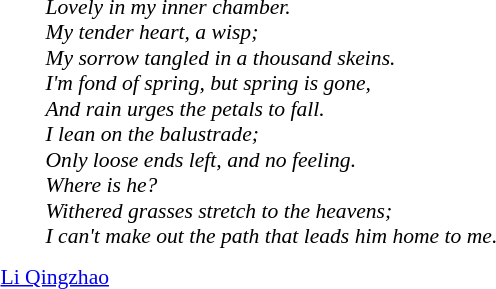<table cellpadding="5" style="font-size:90%; border-collapse:collapse; border-style:none; margin:10px 20px;">
<tr>
<td style="width:20px; vertical-align:top;"></td>
<td style="text-align:left;"><br><em>Lovely in my inner chamber.</em><br>
<em>My tender heart, a wisp;</em><br>
<em>My sorrow tangled in a thousand skeins.</em><br>
<em>I'm fond of spring, but spring is gone,</em><br>
<em>And rain urges the petals to fall.</em><br>
<em>I lean on the balustrade;</em><br>
<em>Only loose ends left, and no feeling.</em><br>
<em>Where is he?</em><br>
<em>Withered grasses stretch to the heavens;</em><br>
<em>I can't make out the path that leads him home to me.</em></td>
<td style="width:20px; vertical-align:bottom;"></td>
</tr>
<tr>
<td colspan="3"><div><a href='#'>Li Qingzhao</a></div></td>
</tr>
</table>
